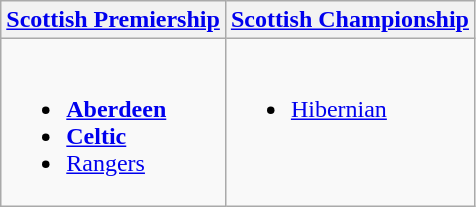<table class="wikitable" style="text-align:left">
<tr>
<th><a href='#'>Scottish Premiership</a></th>
<th><a href='#'>Scottish Championship</a></th>
</tr>
<tr>
<td valign=top><br><ul><li><strong><a href='#'>Aberdeen</a></strong></li><li><strong><a href='#'>Celtic</a></strong></li><li><a href='#'>Rangers</a></li></ul></td>
<td valign=top><br><ul><li><a href='#'>Hibernian</a></li></ul></td>
</tr>
</table>
